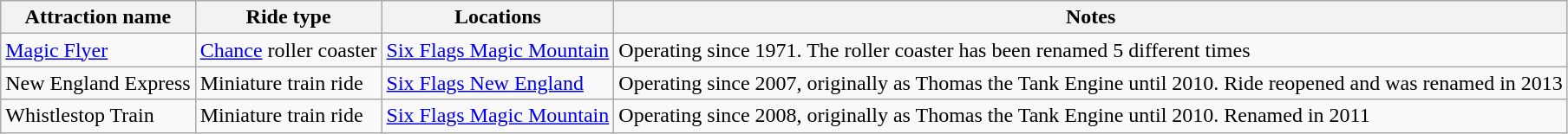<table class="wikitable sortable">
<tr>
<th>Attraction name</th>
<th class="unsortable">Ride type</th>
<th>Locations</th>
<th class="unsortable">Notes</th>
</tr>
<tr>
<td><a href='#'>Magic Flyer</a></td>
<td><a href='#'>Chance</a> roller coaster</td>
<td><a href='#'>Six Flags Magic Mountain</a></td>
<td>Operating since 1971. The roller coaster has been renamed 5 different times</td>
</tr>
<tr>
<td>New England Express</td>
<td>Miniature train ride</td>
<td><a href='#'>Six Flags New England</a></td>
<td>Operating since 2007, originally as Thomas the Tank Engine until 2010. Ride reopened and was renamed in 2013</td>
</tr>
<tr>
<td>Whistlestop Train</td>
<td>Miniature train ride</td>
<td><a href='#'>Six Flags Magic Mountain</a></td>
<td>Operating since 2008, originally as Thomas the Tank Engine until 2010. Renamed in 2011</td>
</tr>
</table>
